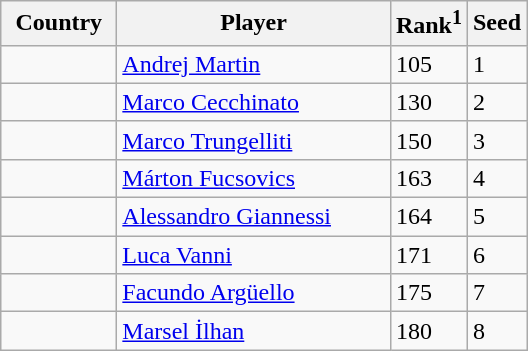<table class="sortable wikitable">
<tr>
<th width="70">Country</th>
<th width="175">Player</th>
<th>Rank<sup>1</sup></th>
<th>Seed</th>
</tr>
<tr>
<td></td>
<td><a href='#'>Andrej Martin</a></td>
<td>105</td>
<td>1</td>
</tr>
<tr>
<td></td>
<td><a href='#'>Marco Cecchinato</a></td>
<td>130</td>
<td>2</td>
</tr>
<tr>
<td></td>
<td><a href='#'>Marco Trungelliti</a></td>
<td>150</td>
<td>3</td>
</tr>
<tr>
<td></td>
<td><a href='#'>Márton Fucsovics</a></td>
<td>163</td>
<td>4</td>
</tr>
<tr>
<td></td>
<td><a href='#'>Alessandro Giannessi</a></td>
<td>164</td>
<td>5</td>
</tr>
<tr>
<td></td>
<td><a href='#'>Luca Vanni</a></td>
<td>171</td>
<td>6</td>
</tr>
<tr>
<td></td>
<td><a href='#'>Facundo Argüello</a></td>
<td>175</td>
<td>7</td>
</tr>
<tr>
<td></td>
<td><a href='#'>Marsel İlhan</a></td>
<td>180</td>
<td>8</td>
</tr>
</table>
